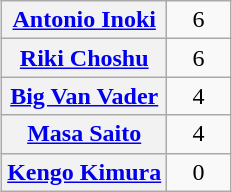<table class="wikitable" style="margin: 1em auto 1em auto;text-align:center">
<tr>
<th><a href='#'>Antonio Inoki</a></th>
<td style="width:35px">6</td>
</tr>
<tr>
<th><a href='#'>Riki Choshu</a></th>
<td>6</td>
</tr>
<tr>
<th><a href='#'>Big Van Vader</a></th>
<td>4</td>
</tr>
<tr>
<th><a href='#'>Masa Saito</a></th>
<td>4</td>
</tr>
<tr>
<th><a href='#'>Kengo Kimura</a></th>
<td>0</td>
</tr>
</table>
